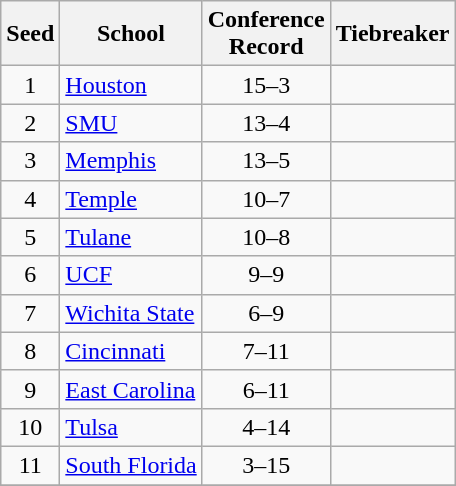<table class="wikitable" style="white-space:nowrap; text-align:center">
<tr>
<th>Seed</th>
<th>School</th>
<th>Conference<br>Record</th>
<th>Tiebreaker</th>
</tr>
<tr>
<td>1</td>
<td align=left><a href='#'>Houston</a></td>
<td>15–3</td>
<td></td>
</tr>
<tr>
<td>2</td>
<td align=left><a href='#'>SMU</a></td>
<td>13–4</td>
<td></td>
</tr>
<tr>
<td>3</td>
<td align=left><a href='#'>Memphis</a></td>
<td>13–5</td>
<td></td>
</tr>
<tr>
<td>4</td>
<td align=left><a href='#'>Temple</a></td>
<td>10–7</td>
<td></td>
</tr>
<tr>
<td>5</td>
<td align=left><a href='#'>Tulane</a></td>
<td>10–8</td>
<td></td>
</tr>
<tr>
<td>6</td>
<td align=left><a href='#'>UCF</a></td>
<td>9–9</td>
<td></td>
</tr>
<tr>
<td>7</td>
<td align=left><a href='#'>Wichita State</a></td>
<td>6–9</td>
<td></td>
</tr>
<tr>
<td>8</td>
<td align=left><a href='#'>Cincinnati</a></td>
<td>7–11</td>
<td></td>
</tr>
<tr>
<td>9</td>
<td align=left><a href='#'>East Carolina</a></td>
<td>6–11</td>
<td></td>
</tr>
<tr>
<td>10</td>
<td align=left><a href='#'>Tulsa</a></td>
<td>4–14</td>
<td></td>
</tr>
<tr>
<td>11</td>
<td align=left><a href='#'>South Florida</a></td>
<td>3–15</td>
<td></td>
</tr>
<tr>
</tr>
</table>
